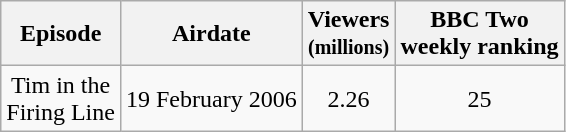<table class="wikitable" style="text-align:center;">
<tr>
<th>Episode</th>
<th>Airdate</th>
<th>Viewers<br><small>(millions)</small></th>
<th>BBC Two<br>weekly ranking</th>
</tr>
<tr>
<td>Tim in the<br> Firing Line</td>
<td>19 February 2006</td>
<td>2.26</td>
<td>25</td>
</tr>
</table>
